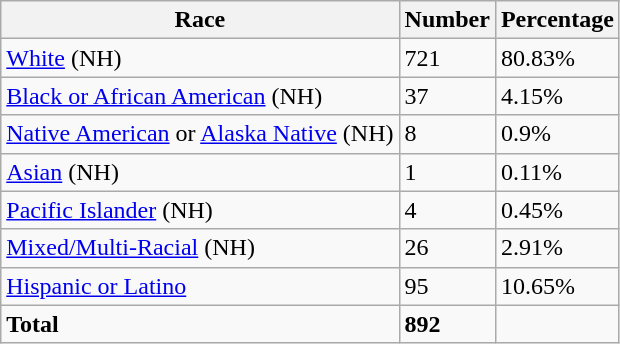<table class="wikitable">
<tr>
<th>Race</th>
<th>Number</th>
<th>Percentage</th>
</tr>
<tr>
<td><a href='#'>White</a> (NH)</td>
<td>721</td>
<td>80.83%</td>
</tr>
<tr>
<td><a href='#'>Black or African American</a> (NH)</td>
<td>37</td>
<td>4.15%</td>
</tr>
<tr>
<td><a href='#'>Native American</a> or <a href='#'>Alaska Native</a> (NH)</td>
<td>8</td>
<td>0.9%</td>
</tr>
<tr>
<td><a href='#'>Asian</a> (NH)</td>
<td>1</td>
<td>0.11%</td>
</tr>
<tr>
<td><a href='#'>Pacific Islander</a> (NH)</td>
<td>4</td>
<td>0.45%</td>
</tr>
<tr>
<td><a href='#'>Mixed/Multi-Racial</a> (NH)</td>
<td>26</td>
<td>2.91%</td>
</tr>
<tr>
<td><a href='#'>Hispanic or Latino</a></td>
<td>95</td>
<td>10.65%</td>
</tr>
<tr>
<td><strong>Total</strong></td>
<td><strong>892</strong></td>
<td></td>
</tr>
</table>
